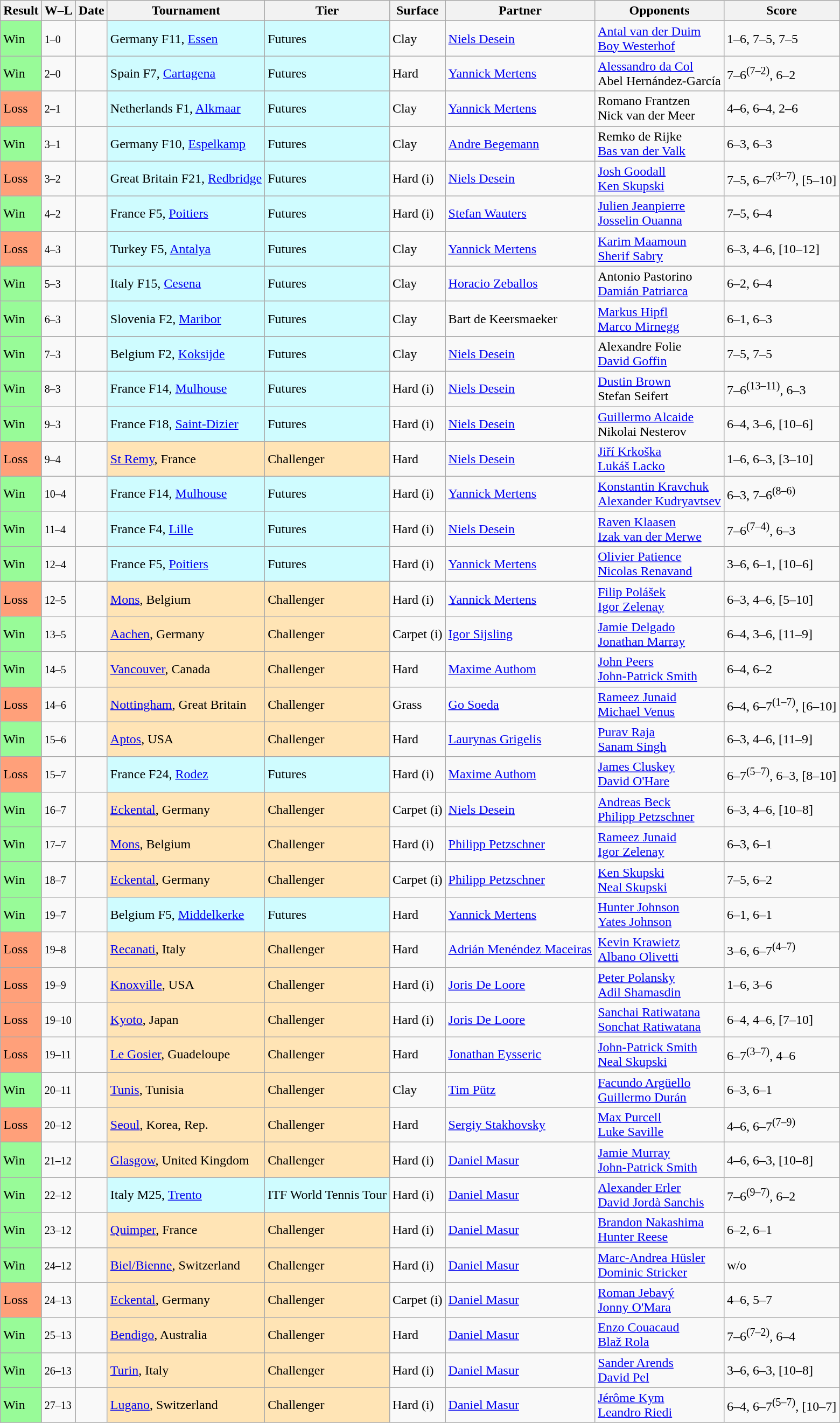<table class="sortable wikitable">
<tr>
<th>Result</th>
<th class="unsortable">W–L</th>
<th>Date</th>
<th>Tournament</th>
<th>Tier</th>
<th>Surface</th>
<th>Partner</th>
<th>Opponents</th>
<th class="unsortable">Score</th>
</tr>
<tr>
<td bgcolor=98fb98>Win</td>
<td><small>1–0</small></td>
<td></td>
<td style="background:#cffcff;">Germany F11, <a href='#'>Essen</a></td>
<td style="background:#cffcff;">Futures</td>
<td>Clay</td>
<td> <a href='#'>Niels Desein</a></td>
<td> <a href='#'>Antal van der Duim</a><br> <a href='#'>Boy Westerhof</a></td>
<td>1–6, 7–5, 7–5</td>
</tr>
<tr>
<td bgcolor=98fb98>Win</td>
<td><small>2–0</small></td>
<td></td>
<td style="background:#cffcff;">Spain F7, <a href='#'>Cartagena</a></td>
<td style="background:#cffcff;">Futures</td>
<td>Hard</td>
<td> <a href='#'>Yannick Mertens</a></td>
<td> <a href='#'>Alessandro da Col</a><br> Abel Hernández-García</td>
<td>7–6<sup>(7–2)</sup>, 6–2</td>
</tr>
<tr>
<td bgcolor=ffa07a>Loss</td>
<td><small>2–1</small></td>
<td></td>
<td style="background:#cffcff;">Netherlands F1, <a href='#'>Alkmaar</a></td>
<td style="background:#cffcff;">Futures</td>
<td>Clay</td>
<td> <a href='#'>Yannick Mertens</a></td>
<td> Romano Frantzen<br> Nick van der Meer</td>
<td>4–6, 6–4, 2–6</td>
</tr>
<tr>
<td bgcolor=98FB98>Win</td>
<td><small>3–1</small></td>
<td></td>
<td style="background:#cffcff;">Germany F10, <a href='#'>Espelkamp</a></td>
<td style="background:#cffcff;">Futures</td>
<td>Clay</td>
<td> <a href='#'>Andre Begemann</a></td>
<td> Remko de Rijke<br> <a href='#'>Bas van der Valk</a></td>
<td>6–3, 6–3</td>
</tr>
<tr>
<td bgcolor=ffa07a>Loss</td>
<td><small>3–2</small></td>
<td></td>
<td style="background:#cffcff;">Great Britain F21, <a href='#'>Redbridge</a></td>
<td style="background:#cffcff;">Futures</td>
<td>Hard (i)</td>
<td> <a href='#'>Niels Desein</a></td>
<td> <a href='#'>Josh Goodall</a><br> <a href='#'>Ken Skupski</a></td>
<td>7–5, 6–7<sup>(3–7)</sup>, [5–10]</td>
</tr>
<tr>
<td bgcolor=98fb98>Win</td>
<td><small>4–2</small></td>
<td></td>
<td style="background:#cffcff;">France F5, <a href='#'>Poitiers</a></td>
<td style="background:#cffcff;">Futures</td>
<td>Hard (i)</td>
<td> <a href='#'>Stefan Wauters</a></td>
<td> <a href='#'>Julien Jeanpierre</a><br> <a href='#'>Josselin Ouanna</a></td>
<td>7–5, 6–4</td>
</tr>
<tr>
<td bgcolor=ffa07a>Loss</td>
<td><small>4–3</small></td>
<td></td>
<td style="background:#cffcff;">Turkey F5, <a href='#'>Antalya</a></td>
<td style="background:#cffcff;">Futures</td>
<td>Clay</td>
<td> <a href='#'>Yannick Mertens</a></td>
<td> <a href='#'>Karim Maamoun</a><br> <a href='#'>Sherif Sabry</a></td>
<td>6–3, 4–6, [10–12]</td>
</tr>
<tr>
<td bgcolor=98fb98>Win</td>
<td><small>5–3</small></td>
<td></td>
<td style="background:#cffcff;">Italy F15, <a href='#'>Cesena</a></td>
<td style="background:#cffcff;">Futures</td>
<td>Clay</td>
<td> <a href='#'>Horacio Zeballos</a></td>
<td> Antonio Pastorino<br> <a href='#'>Damián Patriarca</a></td>
<td>6–2, 6–4</td>
</tr>
<tr>
<td bgcolor=98fb98>Win</td>
<td><small>6–3</small></td>
<td></td>
<td style="background:#cffcff;">Slovenia F2, <a href='#'>Maribor</a></td>
<td style="background:#cffcff;">Futures</td>
<td>Clay</td>
<td> Bart de Keersmaeker</td>
<td> <a href='#'>Markus Hipfl</a><br> <a href='#'>Marco Mirnegg</a></td>
<td>6–1, 6–3</td>
</tr>
<tr>
<td bgcolor=98fb98>Win</td>
<td><small>7–3</small></td>
<td></td>
<td style="background:#cffcff;">Belgium F2, <a href='#'>Koksijde</a></td>
<td style="background:#cffcff;">Futures</td>
<td>Clay</td>
<td> <a href='#'>Niels Desein</a></td>
<td> Alexandre Folie<br> <a href='#'>David Goffin</a></td>
<td>7–5, 7–5</td>
</tr>
<tr>
<td bgcolor=98FB98>Win</td>
<td><small>8–3</small></td>
<td></td>
<td style="background:#cffcff;">France F14, <a href='#'>Mulhouse</a></td>
<td style="background:#cffcff;">Futures</td>
<td>Hard (i)</td>
<td> <a href='#'>Niels Desein</a></td>
<td> <a href='#'>Dustin Brown</a><br> Stefan Seifert</td>
<td>7–6<sup>(13–11)</sup>, 6–3</td>
</tr>
<tr>
<td bgcolor=98FB98>Win</td>
<td><small>9–3</small></td>
<td></td>
<td style="background:#cffcff;">France F18, <a href='#'>Saint-Dizier</a></td>
<td style="background:#cffcff;">Futures</td>
<td>Hard (i)</td>
<td> <a href='#'>Niels Desein</a></td>
<td> <a href='#'>Guillermo Alcaide</a><br> Nikolai Nesterov</td>
<td>6–4, 3–6, [10–6]</td>
</tr>
<tr>
<td bgcolor=FFA07A>Loss</td>
<td><small>9–4</small></td>
<td><a href='#'></a></td>
<td style="background:moccasin;"><a href='#'>St Remy</a>, France</td>
<td style="background:moccasin;">Challenger</td>
<td>Hard</td>
<td> <a href='#'>Niels Desein</a></td>
<td> <a href='#'>Jiří Krkoška</a><br> <a href='#'>Lukáš Lacko</a></td>
<td>1–6, 6–3, [3–10]</td>
</tr>
<tr>
<td bgcolor=98fb98>Win</td>
<td><small>10–4</small></td>
<td></td>
<td style="background:#cffcff;">France F14, <a href='#'>Mulhouse</a></td>
<td style="background:#cffcff;">Futures</td>
<td>Hard (i)</td>
<td> <a href='#'>Yannick Mertens</a></td>
<td> <a href='#'>Konstantin Kravchuk</a><br> <a href='#'>Alexander Kudryavtsev</a></td>
<td>6–3, 7–6<sup>(8–6)</sup></td>
</tr>
<tr>
<td bgcolor=98fb98>Win</td>
<td><small>11–4</small></td>
<td></td>
<td style="background:#cffcff;">France F4, <a href='#'>Lille</a></td>
<td style="background:#cffcff;">Futures</td>
<td>Hard (i)</td>
<td> <a href='#'>Niels Desein</a></td>
<td> <a href='#'>Raven Klaasen</a><br> <a href='#'>Izak van der Merwe</a></td>
<td>7–6<sup>(7–4)</sup>, 6–3</td>
</tr>
<tr>
<td bgcolor=98fb98>Win</td>
<td><small>12–4</small></td>
<td></td>
<td style="background:#cffcff;">France F5, <a href='#'>Poitiers</a></td>
<td style="background:#cffcff;">Futures</td>
<td>Hard (i)</td>
<td> <a href='#'>Yannick Mertens</a></td>
<td> <a href='#'>Olivier Patience</a><br> <a href='#'>Nicolas Renavand</a></td>
<td>3–6, 6–1, [10–6]</td>
</tr>
<tr>
<td bgcolor=FFA07A>Loss</td>
<td><small>12–5</small></td>
<td><a href='#'></a></td>
<td style="background:moccasin;"><a href='#'>Mons</a>, Belgium</td>
<td style="background:moccasin;">Challenger</td>
<td>Hard (i)</td>
<td> <a href='#'>Yannick Mertens</a></td>
<td> <a href='#'>Filip Polášek</a><br> <a href='#'>Igor Zelenay</a></td>
<td>6–3, 4–6, [5–10]</td>
</tr>
<tr>
<td bgcolor=98fb98>Win</td>
<td><small>13–5</small></td>
<td><a href='#'></a></td>
<td style="background:moccasin;"><a href='#'>Aachen</a>, Germany</td>
<td style="background:moccasin;">Challenger</td>
<td>Carpet (i)</td>
<td> <a href='#'>Igor Sijsling</a></td>
<td> <a href='#'>Jamie Delgado</a><br> <a href='#'>Jonathan Marray</a></td>
<td>6–4, 3–6, [11–9]</td>
</tr>
<tr>
<td bgcolor=98fb98>Win</td>
<td><small>14–5</small></td>
<td><a href='#'></a></td>
<td style="background:moccasin;"><a href='#'>Vancouver</a>, Canada</td>
<td style="background:moccasin;">Challenger</td>
<td>Hard</td>
<td> <a href='#'>Maxime Authom</a></td>
<td> <a href='#'>John Peers</a><br> <a href='#'>John-Patrick Smith</a></td>
<td>6–4, 6–2</td>
</tr>
<tr>
<td bgcolor=FFA07A>Loss</td>
<td><small>14–6</small></td>
<td><a href='#'></a></td>
<td style="background:moccasin;"><a href='#'>Nottingham</a>, Great Britain</td>
<td style="background:moccasin;">Challenger</td>
<td>Grass</td>
<td> <a href='#'>Go Soeda</a></td>
<td> <a href='#'>Rameez Junaid</a><br> <a href='#'>Michael Venus</a></td>
<td>6–4, 6–7<sup>(1–7)</sup>, [6–10]</td>
</tr>
<tr>
<td bgcolor=98FB98>Win</td>
<td><small>15–6</small></td>
<td><a href='#'></a></td>
<td style="background:moccasin;"><a href='#'>Aptos</a>, USA</td>
<td style="background:moccasin;">Challenger</td>
<td>Hard</td>
<td> <a href='#'>Laurynas Grigelis</a></td>
<td> <a href='#'>Purav Raja</a> <br> <a href='#'>Sanam Singh</a></td>
<td>6–3, 4–6, [11–9]</td>
</tr>
<tr>
<td bgcolor=FFA07A>Loss</td>
<td><small>15–7</small></td>
<td></td>
<td style="background:#cffcff;">France F24, <a href='#'>Rodez</a></td>
<td style="background:#cffcff;">Futures</td>
<td>Hard (i)</td>
<td> <a href='#'>Maxime Authom</a></td>
<td> <a href='#'>James Cluskey</a><br> <a href='#'>David O'Hare</a></td>
<td>6–7<sup>(5–7)</sup>, 6–3, [8–10]</td>
</tr>
<tr>
<td bgcolor=98FB98>Win</td>
<td><small>16–7</small></td>
<td><a href='#'></a></td>
<td style="background:moccasin;"><a href='#'>Eckental</a>, Germany</td>
<td style="background:moccasin;">Challenger</td>
<td>Carpet (i)</td>
<td> <a href='#'>Niels Desein</a></td>
<td> <a href='#'>Andreas Beck</a><br> <a href='#'>Philipp Petzschner</a></td>
<td>6–3, 4–6, [10–8]</td>
</tr>
<tr>
<td bgcolor=98fb98>Win</td>
<td><small>17–7</small></td>
<td><a href='#'></a></td>
<td style="background:moccasin;"><a href='#'>Mons</a>, Belgium</td>
<td style="background:moccasin;">Challenger</td>
<td>Hard (i)</td>
<td> <a href='#'>Philipp Petzschner</a></td>
<td> <a href='#'>Rameez Junaid</a><br> <a href='#'>Igor Zelenay</a></td>
<td>6–3, 6–1</td>
</tr>
<tr>
<td bgcolor=98fb98>Win</td>
<td><small>18–7</small></td>
<td><a href='#'></a></td>
<td style="background:moccasin;"><a href='#'>Eckental</a>, Germany</td>
<td style="background:moccasin;">Challenger</td>
<td>Carpet (i)</td>
<td> <a href='#'>Philipp Petzschner</a></td>
<td> <a href='#'>Ken Skupski</a><br> <a href='#'>Neal Skupski</a></td>
<td>7–5, 6–2</td>
</tr>
<tr>
<td bgcolor=98fb98>Win</td>
<td><small>19–7</small></td>
<td></td>
<td style="background:#cffcff;">Belgium F5, <a href='#'>Middelkerke</a></td>
<td style="background:#cffcff;">Futures</td>
<td>Hard</td>
<td> <a href='#'>Yannick Mertens</a></td>
<td> <a href='#'>Hunter Johnson</a> <br>  <a href='#'>Yates Johnson</a></td>
<td>6–1, 6–1</td>
</tr>
<tr>
<td bgcolor=FFA07A>Loss</td>
<td><small>19–8</small></td>
<td><a href='#'></a></td>
<td style="background:moccasin;"><a href='#'>Recanati</a>, Italy</td>
<td style="background:moccasin;">Challenger</td>
<td>Hard</td>
<td> <a href='#'>Adrián Menéndez Maceiras</a></td>
<td> <a href='#'>Kevin Krawietz</a><br> <a href='#'>Albano Olivetti</a></td>
<td>3–6, 6–7<sup>(4–7)</sup></td>
</tr>
<tr>
<td bgcolor=FFA07A>Loss</td>
<td><small>19–9</small></td>
<td><a href='#'></a></td>
<td style="background:moccasin;"><a href='#'>Knoxville</a>, USA</td>
<td style="background:moccasin;">Challenger</td>
<td>Hard (i)</td>
<td> <a href='#'>Joris De Loore</a></td>
<td> <a href='#'>Peter Polansky</a><br> <a href='#'>Adil Shamasdin</a></td>
<td>1–6, 3–6</td>
</tr>
<tr>
<td bgcolor=FFA07A>Loss</td>
<td><small>19–10</small></td>
<td><a href='#'></a></td>
<td style="background:moccasin;"><a href='#'>Kyoto</a>, Japan</td>
<td style="background:moccasin;">Challenger</td>
<td>Hard (i)</td>
<td> <a href='#'>Joris De Loore</a></td>
<td> <a href='#'>Sanchai Ratiwatana</a><br> <a href='#'>Sonchat Ratiwatana</a></td>
<td>6–4, 4–6, [7–10]</td>
</tr>
<tr>
<td bgcolor=FFA07A>Loss</td>
<td><small>19–11</small></td>
<td><a href='#'></a></td>
<td style="background:moccasin;"><a href='#'>Le Gosier</a>, Guadeloupe</td>
<td style="background:moccasin;">Challenger</td>
<td>Hard</td>
<td> <a href='#'>Jonathan Eysseric</a></td>
<td> <a href='#'>John-Patrick Smith</a><br> <a href='#'>Neal Skupski</a></td>
<td>6–7<sup>(3–7)</sup>, 4–6</td>
</tr>
<tr>
<td bgcolor=98FB98>Win</td>
<td><small>20–11</small></td>
<td><a href='#'></a></td>
<td bgcolor=moccasin><a href='#'>Tunis</a>, Tunisia</td>
<td bgcolor=moccasin>Challenger</td>
<td>Clay</td>
<td> <a href='#'>Tim Pütz</a></td>
<td> <a href='#'>Facundo Argüello</a><br> <a href='#'>Guillermo Durán</a></td>
<td>6–3, 6–1</td>
</tr>
<tr>
<td bgcolor=ffa07a>Loss</td>
<td><small>20–12</small></td>
<td><a href='#'></a></td>
<td style="background:moccasin;"><a href='#'>Seoul</a>, Korea, Rep.</td>
<td style="background:moccasin;">Challenger</td>
<td>Hard</td>
<td> <a href='#'>Sergiy Stakhovsky</a></td>
<td> <a href='#'>Max Purcell</a><br> <a href='#'>Luke Saville</a></td>
<td>4–6, 6–7<sup>(7–9)</sup></td>
</tr>
<tr>
<td bgcolor=98FB98>Win</td>
<td><small>21–12</small></td>
<td><a href='#'></a></td>
<td style="background:moccasin;"><a href='#'>Glasgow</a>, United Kingdom</td>
<td style="background:moccasin;">Challenger</td>
<td>Hard (i)</td>
<td> <a href='#'>Daniel Masur</a></td>
<td> <a href='#'>Jamie Murray</a><br> <a href='#'>John-Patrick Smith</a></td>
<td>4–6, 6–3, [10–8]</td>
</tr>
<tr>
<td bgcolor=98FB98>Win</td>
<td><small>22–12</small></td>
<td></td>
<td style="background:#cffcff;">Italy M25, <a href='#'>Trento</a></td>
<td style="background:#cffcff;">ITF World Tennis Tour</td>
<td>Hard (i)</td>
<td> <a href='#'>Daniel Masur</a></td>
<td> <a href='#'>Alexander Erler</a><br> <a href='#'>David Jordà Sanchis</a></td>
<td>7–6<sup>(9–7)</sup>, 6–2</td>
</tr>
<tr>
<td bgcolor=98FB98>Win</td>
<td><small>23–12</small></td>
<td><a href='#'></a></td>
<td style="background:moccasin;"><a href='#'>Quimper</a>, France</td>
<td style="background:moccasin;">Challenger</td>
<td>Hard (i)</td>
<td> <a href='#'>Daniel Masur</a></td>
<td> <a href='#'>Brandon Nakashima</a><br> <a href='#'>Hunter Reese</a></td>
<td>6–2, 6–1</td>
</tr>
<tr>
<td bgcolor=98FB98>Win</td>
<td><small>24–12</small></td>
<td><a href='#'></a></td>
<td style="background:moccasin;"><a href='#'>Biel/Bienne</a>, Switzerland</td>
<td style="background:moccasin;">Challenger</td>
<td>Hard (i)</td>
<td> <a href='#'>Daniel Masur</a></td>
<td> <a href='#'>Marc-Andrea Hüsler</a><br> <a href='#'>Dominic Stricker</a></td>
<td>w/o</td>
</tr>
<tr>
<td bgcolor=ffa07a>Loss</td>
<td><small>24–13</small></td>
<td><a href='#'></a></td>
<td style="background:moccasin;"><a href='#'>Eckental</a>, Germany</td>
<td style="background:moccasin;">Challenger</td>
<td>Carpet (i)</td>
<td> <a href='#'>Daniel Masur</a></td>
<td> <a href='#'>Roman Jebavý</a><br> <a href='#'>Jonny O'Mara</a></td>
<td>4–6, 5–7</td>
</tr>
<tr>
<td bgcolor=98FB98>Win</td>
<td><small>25–13</small></td>
<td><a href='#'></a></td>
<td style="background:moccasin;"><a href='#'>Bendigo</a>, Australia</td>
<td style="background:moccasin;">Challenger</td>
<td>Hard</td>
<td> <a href='#'>Daniel Masur</a></td>
<td> <a href='#'>Enzo Couacaud</a><br> <a href='#'>Blaž Rola</a></td>
<td>7–6<sup>(7–2)</sup>, 6–4</td>
</tr>
<tr>
<td bgcolor=98FB98>Win</td>
<td><small>26–13</small></td>
<td><a href='#'></a></td>
<td style="background:moccasin;"><a href='#'>Turin</a>, Italy</td>
<td style="background:moccasin;">Challenger</td>
<td>Hard (i)</td>
<td> <a href='#'>Daniel Masur</a></td>
<td> <a href='#'>Sander Arends</a><br> <a href='#'>David Pel</a></td>
<td>3–6, 6–3, [10–8]</td>
</tr>
<tr>
<td bgcolor=98FB98>Win</td>
<td><small>27–13</small></td>
<td><a href='#'></a></td>
<td style="background:moccasin;"><a href='#'>Lugano</a>, Switzerland</td>
<td style="background:moccasin;">Challenger</td>
<td>Hard (i)</td>
<td> <a href='#'>Daniel Masur</a></td>
<td> <a href='#'>Jérôme Kym</a><br> <a href='#'>Leandro Riedi</a></td>
<td>6–4, 6–7<sup>(5–7)</sup>, [10–7]</td>
</tr>
</table>
